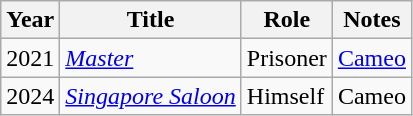<table class="wikitable plainrowheaders sortable">
<tr>
<th scope="col">Year</th>
<th scope="col">Title</th>
<th scope="col">Role</th>
<th class="unsortable" scope="col">Notes</th>
</tr>
<tr>
<td>2021</td>
<td><em><a href='#'>Master</a></em></td>
<td>Prisoner</td>
<td><a href='#'>Cameo</a></td>
</tr>
<tr>
<td>2024</td>
<td><em><a href='#'>Singapore Saloon</a></em></td>
<td>Himself</td>
<td>Cameo</td>
</tr>
</table>
